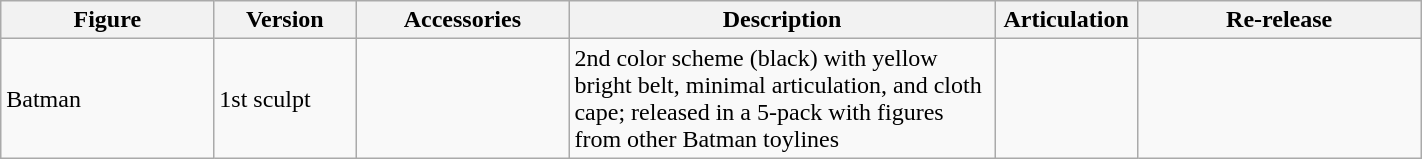<table class="wikitable" width="75%">
<tr>
<th width=15%><strong>Figure</strong></th>
<th width=10%><strong>Version</strong></th>
<th width=15%><strong>Accessories</strong></th>
<th width=30%><strong>Description</strong></th>
<th width=10%><strong>Articulation</strong></th>
<th width=20%><strong>Re-release</strong></th>
</tr>
<tr>
<td>Batman</td>
<td>1st sculpt</td>
<td></td>
<td>2nd color scheme (black) with yellow bright belt, minimal articulation, and cloth cape; released in a 5-pack with figures from other Batman toylines</td>
<td></td>
<td></td>
</tr>
</table>
